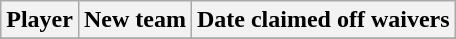<table class="wikitable">
<tr>
<th>Player</th>
<th>New team</th>
<th>Date claimed off waivers</th>
</tr>
<tr>
</tr>
</table>
